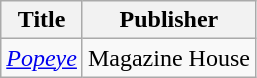<table class="wikitable">
<tr>
<th>Title</th>
<th>Publisher</th>
</tr>
<tr>
<td><em><a href='#'>Popeye</a></em></td>
<td>Magazine House</td>
</tr>
</table>
